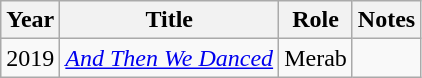<table class="wikitable sortable">
<tr>
<th>Year</th>
<th>Title</th>
<th>Role</th>
<th>Notes</th>
</tr>
<tr>
<td>2019</td>
<td><em><a href='#'>And Then We Danced</a></em></td>
<td>Merab</td>
<td></td>
</tr>
</table>
